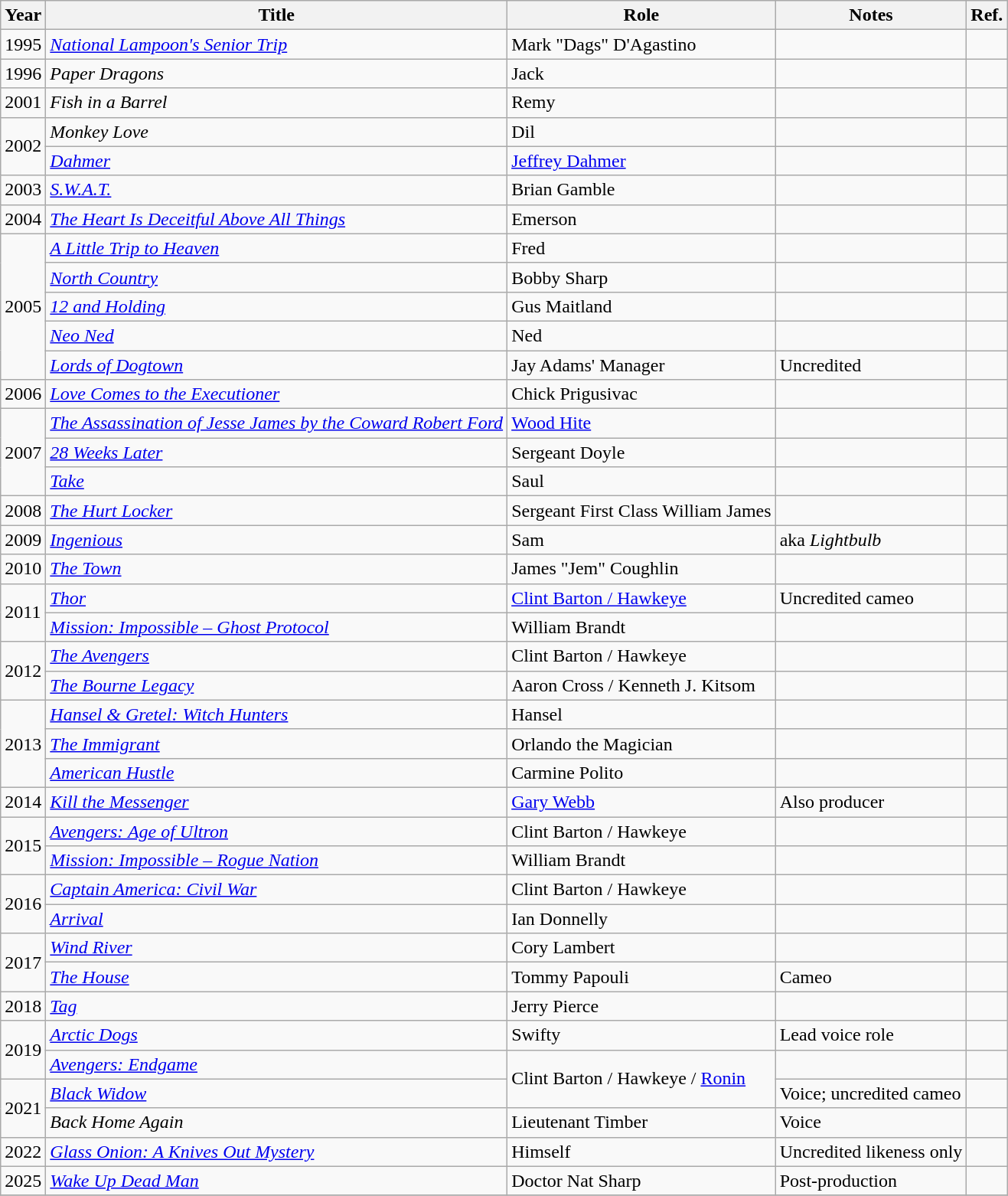<table class="wikitable sortable">
<tr>
<th>Year</th>
<th>Title</th>
<th>Role</th>
<th class="unsortable">Notes</th>
<th>Ref.</th>
</tr>
<tr>
<td>1995</td>
<td><em><a href='#'>National Lampoon's Senior Trip</a></em></td>
<td>Mark "Dags" D'Agastino</td>
<td></td>
<td></td>
</tr>
<tr>
<td>1996</td>
<td><em>Paper Dragons</em></td>
<td>Jack</td>
<td></td>
<td></td>
</tr>
<tr>
<td>2001</td>
<td><em>Fish in a Barrel</em></td>
<td>Remy</td>
<td></td>
<td></td>
</tr>
<tr>
<td rowspan=2>2002</td>
<td><em>Monkey Love</em></td>
<td>Dil</td>
<td></td>
<td></td>
</tr>
<tr>
<td><em><a href='#'>Dahmer</a></em></td>
<td><a href='#'>Jeffrey Dahmer</a></td>
<td></td>
<td></td>
</tr>
<tr>
<td>2003</td>
<td><em><a href='#'>S.W.A.T.</a></em></td>
<td>Brian Gamble</td>
<td></td>
<td></td>
</tr>
<tr>
<td>2004</td>
<td><em><a href='#'>The Heart Is Deceitful Above All Things</a></em></td>
<td>Emerson</td>
<td></td>
<td></td>
</tr>
<tr>
<td rowspan=5>2005</td>
<td><em><a href='#'>A Little Trip to Heaven</a></em></td>
<td>Fred</td>
<td></td>
<td></td>
</tr>
<tr>
<td><em><a href='#'>North Country</a></em></td>
<td>Bobby Sharp</td>
<td></td>
<td></td>
</tr>
<tr>
<td><em><a href='#'>12 and Holding</a></em></td>
<td>Gus Maitland</td>
<td></td>
<td></td>
</tr>
<tr>
<td><em><a href='#'>Neo Ned</a></em></td>
<td>Ned</td>
<td></td>
<td></td>
</tr>
<tr>
<td><em><a href='#'>Lords of Dogtown</a></em></td>
<td>Jay Adams' Manager</td>
<td>Uncredited</td>
<td></td>
</tr>
<tr>
<td>2006</td>
<td><em><a href='#'>Love Comes to the Executioner</a></em></td>
<td>Chick Prigusivac</td>
<td></td>
<td></td>
</tr>
<tr>
<td rowspan=3>2007</td>
<td><em><a href='#'>The Assassination of Jesse James by the Coward Robert Ford</a></em></td>
<td><a href='#'>Wood Hite</a></td>
<td></td>
<td></td>
</tr>
<tr>
<td><em><a href='#'>28 Weeks Later</a></em></td>
<td>Sergeant Doyle</td>
<td></td>
<td></td>
</tr>
<tr>
<td><em><a href='#'>Take</a></em></td>
<td>Saul</td>
<td></td>
<td></td>
</tr>
<tr>
<td>2008</td>
<td><em><a href='#'>The Hurt Locker</a></em></td>
<td>Sergeant First Class William James</td>
<td></td>
<td></td>
</tr>
<tr>
<td>2009</td>
<td><em><a href='#'>Ingenious</a></em></td>
<td>Sam</td>
<td>aka <em>Lightbulb</em></td>
<td></td>
</tr>
<tr>
<td>2010</td>
<td><em><a href='#'>The Town</a></em></td>
<td>James "Jem" Coughlin</td>
<td></td>
<td></td>
</tr>
<tr>
<td rowspan=2>2011</td>
<td><em><a href='#'>Thor</a></em></td>
<td><a href='#'>Clint Barton / Hawkeye</a></td>
<td>Uncredited cameo</td>
<td></td>
</tr>
<tr>
<td><em><a href='#'>Mission: Impossible&nbsp;– Ghost Protocol</a></em></td>
<td>William Brandt</td>
<td></td>
<td></td>
</tr>
<tr>
<td rowspan=2>2012</td>
<td><em><a href='#'>The Avengers</a></em></td>
<td>Clint Barton / Hawkeye</td>
<td></td>
<td></td>
</tr>
<tr>
<td><em><a href='#'>The Bourne Legacy</a></em></td>
<td>Aaron Cross / Kenneth J. Kitsom</td>
<td></td>
<td></td>
</tr>
<tr>
<td rowspan=3>2013</td>
<td><em><a href='#'>Hansel & Gretel: Witch Hunters</a></em></td>
<td>Hansel</td>
<td></td>
<td></td>
</tr>
<tr>
<td><em><a href='#'>The Immigrant</a></em></td>
<td>Orlando the Magician</td>
<td></td>
<td></td>
</tr>
<tr>
<td><em><a href='#'>American Hustle</a></em></td>
<td>Carmine Polito</td>
<td></td>
<td></td>
</tr>
<tr>
<td>2014</td>
<td><em><a href='#'>Kill the Messenger</a></em></td>
<td><a href='#'>Gary Webb</a></td>
<td>Also producer</td>
<td></td>
</tr>
<tr>
<td rowspan=2>2015</td>
<td><em><a href='#'>Avengers: Age of Ultron</a></em></td>
<td>Clint Barton / Hawkeye</td>
<td></td>
<td></td>
</tr>
<tr>
<td><em><a href='#'>Mission: Impossible&nbsp;– Rogue Nation</a></em></td>
<td>William Brandt</td>
<td></td>
<td></td>
</tr>
<tr>
<td rowspan=2>2016</td>
<td><em><a href='#'>Captain America: Civil War</a></em></td>
<td>Clint Barton / Hawkeye</td>
<td></td>
<td></td>
</tr>
<tr>
<td><em><a href='#'>Arrival</a></em></td>
<td>Ian Donnelly</td>
<td></td>
<td></td>
</tr>
<tr>
<td rowspan=2>2017</td>
<td><em><a href='#'>Wind River</a></em></td>
<td>Cory Lambert</td>
<td></td>
<td></td>
</tr>
<tr>
<td><em><a href='#'>The House</a></em></td>
<td>Tommy Papouli</td>
<td>Cameo</td>
<td></td>
</tr>
<tr>
<td>2018</td>
<td><em><a href='#'>Tag</a></em></td>
<td>Jerry Pierce</td>
<td></td>
<td></td>
</tr>
<tr>
<td rowspan=2>2019</td>
<td><em><a href='#'>Arctic Dogs</a></em></td>
<td>Swifty</td>
<td>Lead voice role</td>
<td></td>
</tr>
<tr>
<td><em><a href='#'>Avengers: Endgame</a></em></td>
<td rowspan=2>Clint Barton / Hawkeye / <a href='#'>Ronin</a></td>
<td></td>
<td></td>
</tr>
<tr>
<td rowspan=2>2021</td>
<td><em><a href='#'>Black Widow</a></em></td>
<td>Voice; uncredited cameo</td>
<td></td>
</tr>
<tr>
<td><em>Back Home Again</em></td>
<td>Lieutenant Timber</td>
<td>Voice</td>
<td></td>
</tr>
<tr>
<td>2022</td>
<td><em><a href='#'>Glass Onion: A Knives Out Mystery</a></em></td>
<td>Himself</td>
<td>Uncredited likeness only</td>
<td></td>
</tr>
<tr>
<td>2025</td>
<td><em><a href='#'>Wake Up Dead Man</a></em></td>
<td>Doctor Nat Sharp</td>
<td>Post-production</td>
<td></td>
</tr>
<tr>
</tr>
</table>
